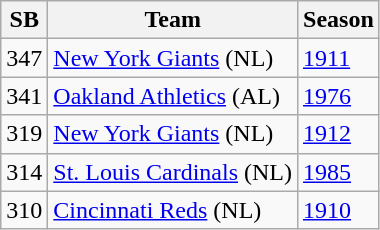<table class="wikitable">
<tr>
<th>SB</th>
<th>Team</th>
<th>Season</th>
</tr>
<tr>
<td>347</td>
<td><a href='#'>New York Giants</a> (NL)</td>
<td><a href='#'>1911</a></td>
</tr>
<tr>
<td>341</td>
<td><a href='#'>Oakland Athletics</a> (AL)</td>
<td><a href='#'>1976</a></td>
</tr>
<tr>
<td>319</td>
<td><a href='#'>New York Giants</a> (NL)</td>
<td><a href='#'>1912</a></td>
</tr>
<tr>
<td>314</td>
<td><a href='#'>St. Louis Cardinals</a> (NL)</td>
<td><a href='#'>1985</a></td>
</tr>
<tr>
<td>310</td>
<td><a href='#'>Cincinnati Reds</a> (NL)</td>
<td><a href='#'>1910</a></td>
</tr>
</table>
